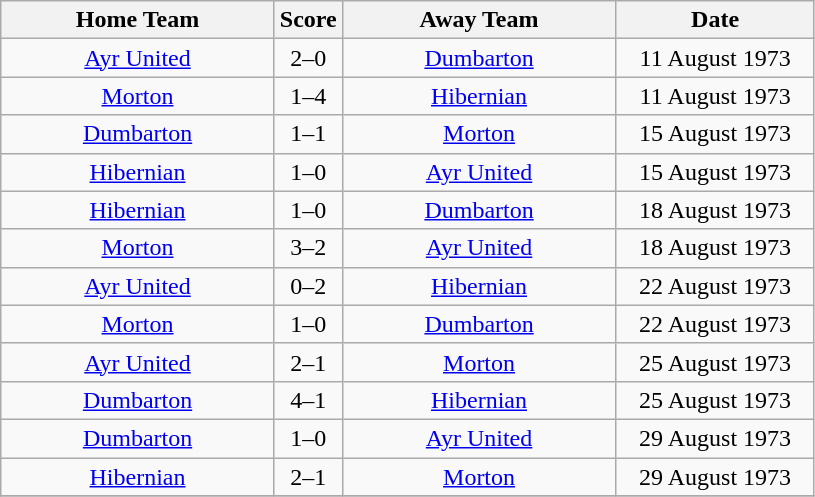<table class="wikitable" style="text-align:center;">
<tr>
<th width=175>Home Team</th>
<th width=20>Score</th>
<th width=175>Away Team</th>
<th width= 125>Date</th>
</tr>
<tr>
<td><a href='#'>Ayr United</a></td>
<td>2–0</td>
<td><a href='#'>Dumbarton</a></td>
<td>11 August 1973</td>
</tr>
<tr>
<td><a href='#'>Morton</a></td>
<td>1–4</td>
<td><a href='#'>Hibernian</a></td>
<td>11 August 1973</td>
</tr>
<tr>
<td><a href='#'>Dumbarton</a></td>
<td>1–1</td>
<td><a href='#'>Morton</a></td>
<td>15 August 1973</td>
</tr>
<tr>
<td><a href='#'>Hibernian</a></td>
<td>1–0</td>
<td><a href='#'>Ayr United</a></td>
<td>15 August 1973</td>
</tr>
<tr>
<td><a href='#'>Hibernian</a></td>
<td>1–0</td>
<td><a href='#'>Dumbarton</a></td>
<td>18 August 1973</td>
</tr>
<tr>
<td><a href='#'>Morton</a></td>
<td>3–2</td>
<td><a href='#'>Ayr United</a></td>
<td>18 August 1973</td>
</tr>
<tr>
<td><a href='#'>Ayr United</a></td>
<td>0–2</td>
<td><a href='#'>Hibernian</a></td>
<td>22 August 1973</td>
</tr>
<tr>
<td><a href='#'>Morton</a></td>
<td>1–0</td>
<td><a href='#'>Dumbarton</a></td>
<td>22 August 1973</td>
</tr>
<tr>
<td><a href='#'>Ayr United</a></td>
<td>2–1</td>
<td><a href='#'>Morton</a></td>
<td>25 August 1973</td>
</tr>
<tr>
<td><a href='#'>Dumbarton</a></td>
<td>4–1</td>
<td><a href='#'>Hibernian</a></td>
<td>25 August 1973</td>
</tr>
<tr>
<td><a href='#'>Dumbarton</a></td>
<td>1–0</td>
<td><a href='#'>Ayr United</a></td>
<td>29 August 1973</td>
</tr>
<tr>
<td><a href='#'>Hibernian</a></td>
<td>2–1</td>
<td><a href='#'>Morton</a></td>
<td>29 August 1973</td>
</tr>
<tr>
</tr>
</table>
